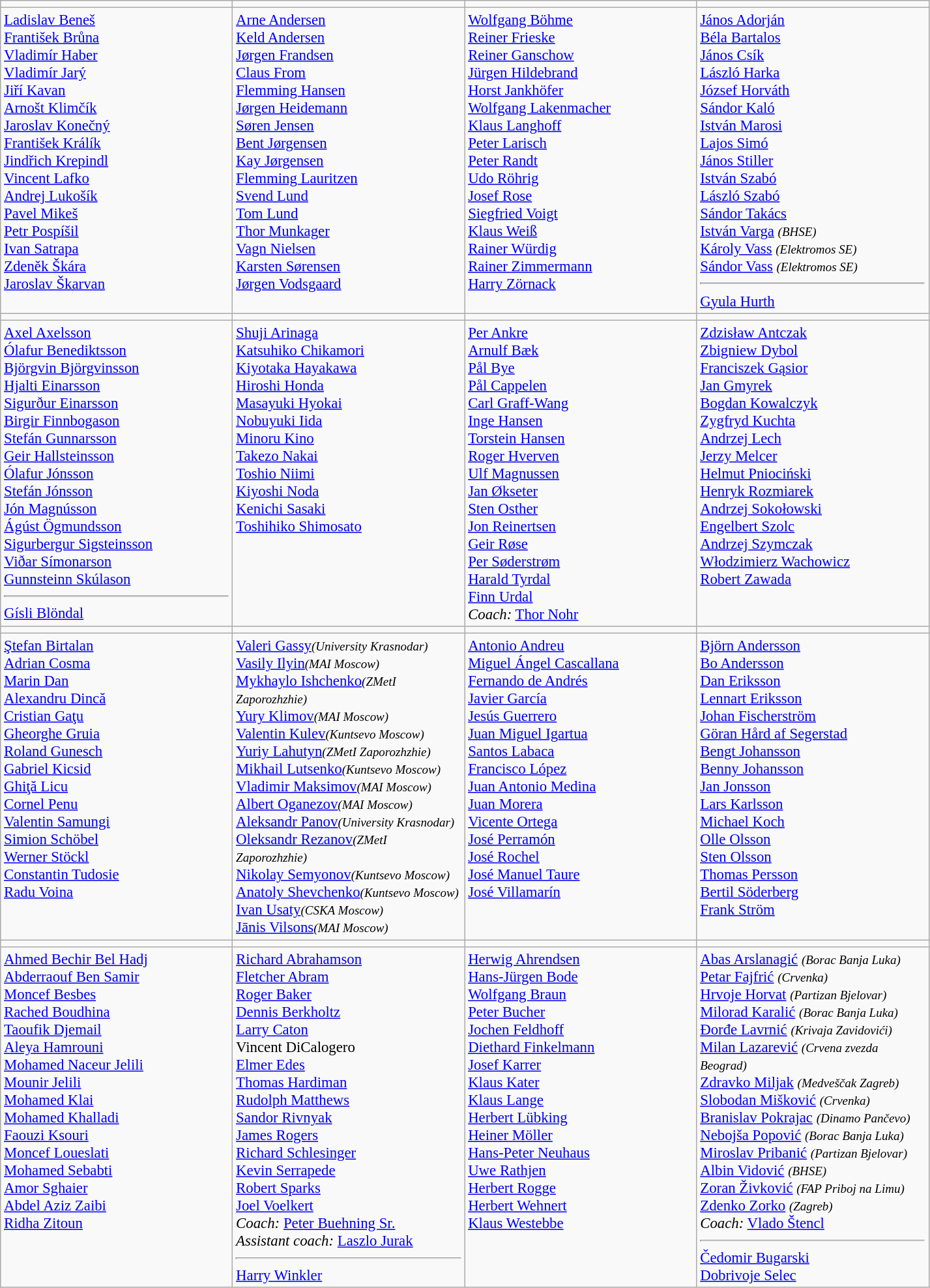<table class="wikitable">
<tr>
<td style="text-align:center; width:230px"></td>
<td style="text-align:center; width:230px"></td>
<td style="text-align:center; width:230px"></td>
<td style="text-align:center; width:230px"></td>
</tr>
<tr style="font-size:95%">
<td valign=top><a href='#'>Ladislav Beneš</a><br><a href='#'>František Brůna</a><br><a href='#'>Vladimír Haber</a><br><a href='#'>Vladimír Jarý</a><br><a href='#'>Jiří Kavan</a><br><a href='#'>Arnošt Klimčík</a><br><a href='#'>Jaroslav Konečný</a><br><a href='#'>František Králík</a><br><a href='#'>Jindřich Krepindl</a><br><a href='#'>Vincent Lafko</a><br><a href='#'>Andrej Lukošík</a><br><a href='#'>Pavel Mikeš</a><br><a href='#'>Petr Pospíšil</a><br><a href='#'>Ivan Satrapa</a><br><a href='#'>Zdeněk Škára</a><br><a href='#'>Jaroslav Škarvan</a></td>
<td valign=top><a href='#'>Arne Andersen</a><br><a href='#'>Keld Andersen</a><br><a href='#'>Jørgen Frandsen</a><br><a href='#'>Claus From</a><br><a href='#'>Flemming Hansen</a><br><a href='#'>Jørgen Heidemann</a><br><a href='#'>Søren Jensen</a><br><a href='#'>Bent Jørgensen</a><br><a href='#'>Kay Jørgensen</a><br><a href='#'>Flemming Lauritzen</a><br><a href='#'>Svend Lund</a><br><a href='#'>Tom Lund</a><br><a href='#'>Thor Munkager</a><br><a href='#'>Vagn Nielsen</a><br><a href='#'>Karsten Sørensen</a><br><a href='#'>Jørgen Vodsgaard</a></td>
<td valign=top><a href='#'>Wolfgang Böhme</a><br><a href='#'>Reiner Frieske</a><br><a href='#'>Reiner Ganschow</a><br><a href='#'>Jürgen Hildebrand</a><br><a href='#'>Horst Jankhöfer</a><br><a href='#'>Wolfgang Lakenmacher</a><br><a href='#'>Klaus Langhoff</a><br><a href='#'>Peter Larisch</a><br><a href='#'>Peter Randt</a><br><a href='#'>Udo Röhrig</a><br><a href='#'>Josef Rose</a><br><a href='#'>Siegfried Voigt</a><br><a href='#'>Klaus Weiß</a><br><a href='#'>Rainer Würdig</a><br><a href='#'>Rainer Zimmermann</a><br><a href='#'>Harry Zörnack</a></td>
<td valign=top><a href='#'>János Adorján</a><br><a href='#'>Béla Bartalos</a><br><a href='#'>János Csík</a><br><a href='#'>László Harka</a><br><a href='#'>József Horváth</a><br><a href='#'>Sándor Kaló</a><br><a href='#'>István Marosi</a><br><a href='#'>Lajos Simó</a><br><a href='#'>János Stiller</a><br><a href='#'>István Szabó</a><br><a href='#'>László Szabó</a><br><a href='#'>Sándor Takács</a><br><a href='#'>István Varga</a> <small><em>(BHSE)</em></small><br><a href='#'>Károly Vass</a> <small><em>(Elektromos SE)</em></small><br><a href='#'>Sándor Vass</a> <small><em>(Elektromos SE)</em></small><hr><a href='#'>Gyula Hurth</a></td>
</tr>
<tr>
<td style="text-align:center; width:230px"></td>
<td style="text-align:center; width:230px"></td>
<td style="text-align:center; width:230px"></td>
<td style="text-align:center; width:230px"></td>
</tr>
<tr style="font-size:95%">
<td valign=top><a href='#'>Axel Axelsson</a><br><a href='#'>Ólafur Benediktsson</a><br><a href='#'>Björgvin Björgvinsson</a><br><a href='#'>Hjalti Einarsson</a><br><a href='#'>Sigurður Einarsson</a><br><a href='#'>Birgir Finnbogason</a><br><a href='#'>Stefán Gunnarsson</a><br><a href='#'>Geir Hallsteinsson</a><br><a href='#'>Ólafur Jónsson</a><br><a href='#'>Stefán Jónsson</a><br><a href='#'>Jón Magnússon</a><br><a href='#'>Ágúst Ögmundsson</a><br><a href='#'>Sigurbergur Sigsteinsson</a><br><a href='#'>Viðar Símonarson</a><br><a href='#'>Gunnsteinn Skúlason</a><hr><a href='#'>Gísli Blöndal</a></td>
<td valign=top><a href='#'>Shuji Arinaga</a><br><a href='#'>Katsuhiko Chikamori</a><br><a href='#'>Kiyotaka Hayakawa</a><br><a href='#'>Hiroshi Honda</a><br><a href='#'>Masayuki Hyokai</a><br><a href='#'>Nobuyuki Iida</a><br><a href='#'>Minoru Kino</a><br><a href='#'>Takezo Nakai</a><br><a href='#'>Toshio Niimi</a><br><a href='#'>Kiyoshi Noda</a><br><a href='#'>Kenichi Sasaki</a><br><a href='#'>Toshihiko Shimosato</a></td>
<td valign=top><a href='#'>Per Ankre</a><br><a href='#'>Arnulf Bæk</a><br><a href='#'>Pål Bye</a><br><a href='#'>Pål Cappelen</a><br><a href='#'>Carl Graff-Wang</a><br><a href='#'>Inge Hansen</a><br><a href='#'>Torstein Hansen</a><br><a href='#'>Roger Hverven</a><br><a href='#'>Ulf Magnussen</a><br><a href='#'>Jan Økseter</a><br><a href='#'>Sten Osther</a><br><a href='#'>Jon Reinertsen</a><br><a href='#'>Geir Røse</a><br><a href='#'>Per Søderstrøm</a><br><a href='#'>Harald Tyrdal</a><br><a href='#'>Finn Urdal</a><br><em>Coach:</em> <a href='#'>Thor Nohr</a></td>
<td valign=top><a href='#'>Zdzisław Antczak</a><br><a href='#'>Zbigniew Dybol</a><br><a href='#'>Franciszek Gąsior</a><br><a href='#'>Jan Gmyrek</a><br><a href='#'>Bogdan Kowalczyk</a><br><a href='#'>Zygfryd Kuchta</a><br><a href='#'>Andrzej Lech</a><br><a href='#'>Jerzy Melcer</a><br><a href='#'>Helmut Pniociński</a><br><a href='#'>Henryk Rozmiarek</a><br><a href='#'>Andrzej Sokołowski</a><br><a href='#'>Engelbert Szolc</a><br><a href='#'>Andrzej Szymczak</a><br><a href='#'>Włodzimierz Wachowicz</a><br><a href='#'>Robert Zawada</a></td>
</tr>
<tr>
<td style="text-align:center; width:230px"></td>
<td style="text-align:center; width:230px"></td>
<td style="text-align:center; width:230px"></td>
<td style="text-align:center; width:230px"></td>
</tr>
<tr style="font-size:95%">
<td valign=top><a href='#'>Ştefan Birtalan</a><br><a href='#'>Adrian Cosma</a><br><a href='#'>Marin Dan</a><br><a href='#'>Alexandru Dincă</a><br><a href='#'>Cristian Gaţu</a><br><a href='#'>Gheorghe Gruia</a><br><a href='#'>Roland Gunesch</a><br><a href='#'>Gabriel Kicsid</a><br><a href='#'>Ghiţă Licu</a><br><a href='#'>Cornel Penu</a><br><a href='#'>Valentin Samungi</a><br><a href='#'>Simion Schöbel</a><br><a href='#'>Werner Stöckl</a><br><a href='#'>Constantin Tudosie</a><br><a href='#'>Radu Voina</a></td>
<td valign=top><a href='#'>Valeri Gassy</a><small><em>(University Krasnodar)</em></small><br><a href='#'>Vasily Ilyin</a><small><em>(MAI Moscow)</em></small><br><a href='#'>Mykhaylo Ishchenko</a><small><em>(ZMetI Zaporozhzhie)</em></small><br><a href='#'>Yury Klimov</a><small><em>(MAI Moscow)</em></small><br><a href='#'>Valentin Kulev</a><small><em>(Kuntsevo Moscow)</em></small><br><a href='#'>Yuriy Lahutyn</a><small><em>(ZMetI Zaporozhzhie)</em></small><br><a href='#'>Mikhail Lutsenko</a><small><em>(Kuntsevo Moscow)</em></small><br><a href='#'>Vladimir Maksimov</a><small><em>(MAI Moscow)</em></small><br><a href='#'>Albert Oganezov</a><small><em>(MAI Moscow)</em></small><br><a href='#'>Aleksandr Panov</a><small><em>(University Krasnodar)</em></small><br><a href='#'>Oleksandr Rezanov</a><small><em>(ZMetI Zaporozhzhie)</em></small><br><a href='#'>Nikolay Semyonov</a><small><em>(Kuntsevo Moscow)</em></small><br><a href='#'>Anatoly Shevchenko</a><small><em>(Kuntsevo Moscow)</em></small><br><a href='#'>Ivan Usaty</a><small><em>(CSKA Moscow)</em></small><br><a href='#'>Jānis Vilsons</a><small><em>(MAI Moscow)</em></small><br></td>
<td valign=top><a href='#'>Antonio Andreu</a><br><a href='#'>Miguel Ángel Cascallana</a><br><a href='#'>Fernando de Andrés</a><br><a href='#'>Javier García</a><br><a href='#'>Jesús Guerrero</a><br><a href='#'>Juan Miguel Igartua</a><br><a href='#'>Santos Labaca</a><br><a href='#'>Francisco López</a><br><a href='#'>Juan Antonio Medina</a><br><a href='#'>Juan Morera</a><br><a href='#'>Vicente Ortega</a><br><a href='#'>José Perramón</a><br><a href='#'>José Rochel</a><br><a href='#'>José Manuel Taure</a><br><a href='#'>José Villamarín</a></td>
<td valign=top><a href='#'>Björn Andersson</a><br><a href='#'>Bo Andersson</a><br><a href='#'>Dan Eriksson</a><br><a href='#'>Lennart Eriksson</a><br><a href='#'>Johan Fischerström</a><br><a href='#'>Göran Hård af Segerstad</a><br><a href='#'>Bengt Johansson</a><br><a href='#'>Benny Johansson</a><br><a href='#'>Jan Jonsson</a><br><a href='#'>Lars Karlsson</a><br><a href='#'>Michael Koch</a><br><a href='#'>Olle Olsson</a><br><a href='#'>Sten Olsson</a><br><a href='#'>Thomas Persson</a><br><a href='#'>Bertil Söderberg</a><br><a href='#'>Frank Ström</a></td>
</tr>
<tr>
<td style="text-align:center; width:230px"></td>
<td style="text-align:center; width:230px"></td>
<td style="text-align:center; width:230px"></td>
<td style="text-align:center; width:230px"></td>
</tr>
<tr style="font-size:95%">
<td valign=top><a href='#'>Ahmed Bechir Bel Hadj</a><br><a href='#'>Abderraouf Ben Samir</a><br><a href='#'>Moncef Besbes</a><br><a href='#'>Rached Boudhina</a><br><a href='#'>Taoufik Djemail</a><br><a href='#'>Aleya Hamrouni</a><br><a href='#'>Mohamed Naceur Jelili</a><br><a href='#'>Mounir Jelili</a><br><a href='#'>Mohamed Klai</a><br><a href='#'>Mohamed Khalladi</a><br><a href='#'>Faouzi Ksouri</a><br><a href='#'>Moncef Loueslati</a><br><a href='#'>Mohamed Sebabti</a><br><a href='#'>Amor Sghaier</a><br><a href='#'>Abdel Aziz Zaibi</a><br><a href='#'>Ridha Zitoun</a></td>
<td valign=top><a href='#'>Richard Abrahamson</a><br><a href='#'>Fletcher Abram</a><br><a href='#'>Roger Baker</a><br><a href='#'>Dennis Berkholtz</a><br><a href='#'>Larry Caton</a><br>Vincent DiCalogero<br><a href='#'>Elmer Edes</a><br><a href='#'>Thomas Hardiman</a><br><a href='#'>Rudolph Matthews</a><br><a href='#'>Sandor Rivnyak</a><br><a href='#'>James Rogers</a><br><a href='#'>Richard Schlesinger</a><br><a href='#'>Kevin Serrapede</a><br><a href='#'>Robert Sparks</a><br><a href='#'>Joel Voelkert</a><br><em>Coach:</em> <a href='#'>Peter Buehning Sr.</a><br><em>Assistant coach:</em> <a href='#'>Laszlo Jurak</a><hr><a href='#'>Harry Winkler</a></td>
<td valign=top><a href='#'>Herwig Ahrendsen</a><br><a href='#'>Hans-Jürgen Bode</a><br><a href='#'>Wolfgang Braun</a><br><a href='#'>Peter Bucher</a><br><a href='#'>Jochen Feldhoff</a><br><a href='#'>Diethard Finkelmann</a><br><a href='#'>Josef Karrer</a><br><a href='#'>Klaus Kater</a><br><a href='#'>Klaus Lange</a><br><a href='#'>Herbert Lübking</a><br><a href='#'>Heiner Möller</a><br><a href='#'>Hans-Peter Neuhaus</a><br><a href='#'>Uwe Rathjen</a><br><a href='#'>Herbert Rogge</a><br><a href='#'>Herbert Wehnert</a><br><a href='#'>Klaus Westebbe</a></td>
<td valign=top><a href='#'>Abas Arslanagić</a> <small><em>(Borac Banja Luka)</em></small><br><a href='#'>Petar Fajfrić</a> <small><em>(Crvenka)</em></small><br><a href='#'>Hrvoje Horvat</a> <small><em>(Partizan Bjelovar)</em></small><br><a href='#'>Milorad Karalić</a> <small><em>(Borac Banja Luka)</em></small><br><a href='#'>Đorđe Lavrnić</a> <small><em>(Krivaja Zavidovići)</em></small><br><a href='#'>Milan Lazarević</a> <small><em>(Crvena zvezda Beograd)</em></small><br><a href='#'>Zdravko Miljak</a> <small><em>(Medveščak Zagreb)</em></small><br><a href='#'>Slobodan Mišković</a> <small><em>(Crvenka)</em></small><br><a href='#'>Branislav Pokrajac</a> <small><em>(Dinamo Pančevo)</em></small><br><a href='#'>Nebojša Popović</a> <small><em>(Borac Banja Luka)</em></small><br><a href='#'>Miroslav Pribanić</a> <small><em>(Partizan Bjelovar)</em></small><br><a href='#'>Albin Vidović</a> <small><em>(BHSE)</em></small><br><a href='#'>Zoran Živković</a> <small><em>(FAP Priboj na Limu)</em></small><br><a href='#'>Zdenko Zorko</a> <small><em>(Zagreb)</em></small><br><em>Coach:</em> <a href='#'>Vlado Štencl</a><hr><a href='#'>Čedomir Bugarski</a><br><a href='#'>Dobrivoje Selec</a></td>
</tr>
</table>
